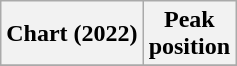<table class="wikitable sortable plainrowheaders" style="text-align:center;">
<tr>
<th scope="col">Chart (2022)</th>
<th scope="col">Peak<br>position</th>
</tr>
<tr>
</tr>
</table>
